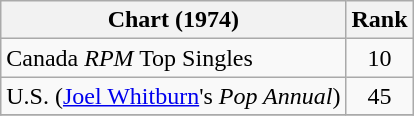<table class="wikitable">
<tr>
<th align="left">Chart (1974)</th>
<th style="text-align:center;">Rank</th>
</tr>
<tr>
<td>Canada <em>RPM</em> Top Singles</td>
<td style="text-align:center;">10</td>
</tr>
<tr>
<td>U.S. (<a href='#'>Joel Whitburn</a>'s <em>Pop Annual</em>)</td>
<td style="text-align:center;">45</td>
</tr>
<tr>
</tr>
</table>
